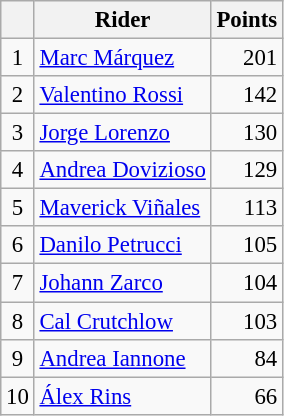<table class="wikitable" style="font-size: 95%;">
<tr>
<th></th>
<th>Rider</th>
<th>Points</th>
</tr>
<tr>
<td align=center>1</td>
<td> <a href='#'>Marc Márquez</a></td>
<td align=right>201</td>
</tr>
<tr>
<td align=center>2</td>
<td> <a href='#'>Valentino Rossi</a></td>
<td align=right>142</td>
</tr>
<tr>
<td align=center>3</td>
<td> <a href='#'>Jorge Lorenzo</a></td>
<td align=right>130</td>
</tr>
<tr>
<td align=center>4</td>
<td> <a href='#'>Andrea Dovizioso</a></td>
<td align=right>129</td>
</tr>
<tr>
<td align=center>5</td>
<td> <a href='#'>Maverick Viñales</a></td>
<td align=right>113</td>
</tr>
<tr>
<td align=center>6</td>
<td> <a href='#'>Danilo Petrucci</a></td>
<td align=right>105</td>
</tr>
<tr>
<td align=center>7</td>
<td> <a href='#'>Johann Zarco</a></td>
<td align=right>104</td>
</tr>
<tr>
<td align=center>8</td>
<td> <a href='#'>Cal Crutchlow</a></td>
<td align=right>103</td>
</tr>
<tr>
<td align=center>9</td>
<td> <a href='#'>Andrea Iannone</a></td>
<td align=right>84</td>
</tr>
<tr>
<td align=center>10</td>
<td> <a href='#'>Álex Rins</a></td>
<td align=right>66</td>
</tr>
</table>
